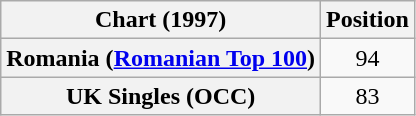<table class="wikitable plainrowheaders" style="text-align:center">
<tr>
<th>Chart (1997)</th>
<th>Position</th>
</tr>
<tr>
<th scope="row">Romania (<a href='#'>Romanian Top 100</a>)</th>
<td>94</td>
</tr>
<tr>
<th scope="row">UK Singles (OCC)</th>
<td>83</td>
</tr>
</table>
